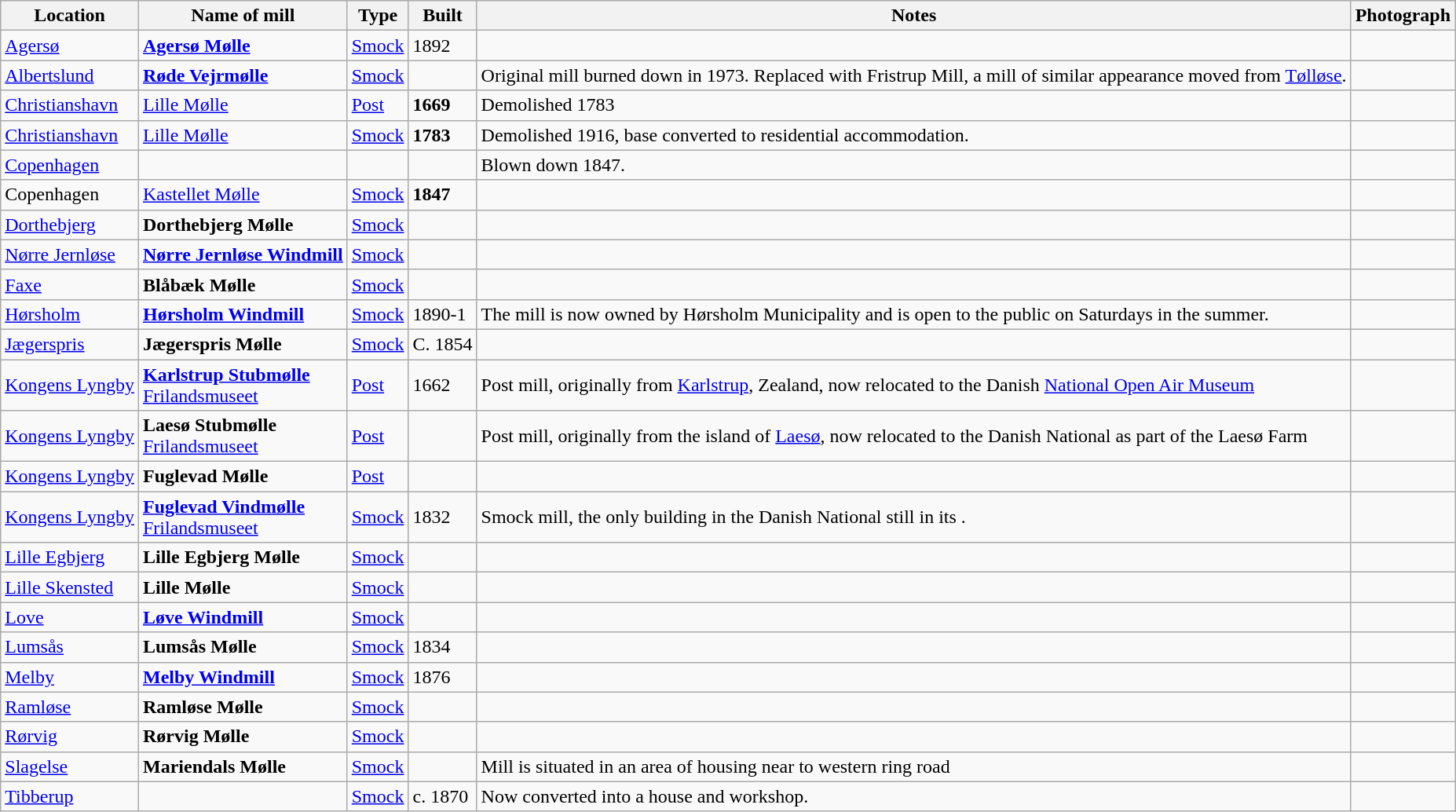<table class="wikitable">
<tr>
<th>Location</th>
<th>Name of mill</th>
<th>Type</th>
<th>Built</th>
<th>Notes</th>
<th>Photograph</th>
</tr>
<tr>
<td><a href='#'>Agersø</a></td>
<td><strong><a href='#'>Agersø Mølle</a></strong></td>
<td><a href='#'>Smock</a></td>
<td>1892</td>
<td></td>
<td></td>
</tr>
<tr>
<td><a href='#'>Albertslund</a></td>
<td><a href='#'><strong>Røde Vejrmølle</strong></a></td>
<td><a href='#'>Smock</a></td>
<td></td>
<td>Original mill burned down in 1973. Replaced with Fristrup Mill, a mill of similar appearance moved from <a href='#'>Tølløse</a>.</td>
<td></td>
</tr>
<tr>
<td><a href='#'>Christianshavn</a></td>
<td><a href='#'>Lille Mølle</a></td>
<td><a href='#'>Post</a></td>
<td><strong>1669</strong></td>
<td>Demolished 1783</td>
<td></td>
</tr>
<tr>
<td><a href='#'>Christianshavn</a></td>
<td><a href='#'>Lille Mølle</a></td>
<td><a href='#'>Smock</a></td>
<td><strong>1783</strong></td>
<td>Demolished 1916, base converted to residential accommodation.</td>
<td></td>
</tr>
<tr>
<td><a href='#'>Copenhagen</a></td>
<td></td>
<td></td>
<td></td>
<td>Blown down 1847.</td>
<td></td>
</tr>
<tr>
<td>Copenhagen</td>
<td><a href='#'>Kastellet Mølle</a></td>
<td><a href='#'>Smock</a></td>
<td><strong>1847</strong></td>
<td></td>
<td></td>
</tr>
<tr>
<td><a href='#'>Dorthebjerg</a></td>
<td><strong>Dorthebjerg Mølle</strong></td>
<td><a href='#'>Smock</a></td>
<td></td>
<td></td>
<td></td>
</tr>
<tr>
<td><a href='#'>Nørre Jernløse</a></td>
<td><strong><a href='#'>Nørre Jernløse Windmill</a></strong></td>
<td><a href='#'>Smock</a></td>
<td></td>
<td></td>
<td></td>
</tr>
<tr>
<td><a href='#'>Faxe</a></td>
<td><strong>Blåbæk Mølle</strong></td>
<td><a href='#'>Smock</a></td>
<td></td>
<td></td>
<td></td>
</tr>
<tr>
<td><a href='#'>Hørsholm</a></td>
<td><strong><a href='#'>Hørsholm Windmill</a></strong></td>
<td><a href='#'>Smock</a></td>
<td>1890-1</td>
<td>The mill is now owned by Hørsholm Municipality and is open to the public on Saturdays in the summer.</td>
<td></td>
</tr>
<tr |->
<td><a href='#'>Jægerspris</a></td>
<td><strong>Jægerspris Mølle</strong></td>
<td><a href='#'>Smock</a></td>
<td>C. 1854</td>
<td></td>
<td></td>
</tr>
<tr>
<td><a href='#'>Kongens Lyngby</a></td>
<td><strong><a href='#'>Karlstrup Stubmølle</a></strong><br><a href='#'>Frilandsmuseet</a></td>
<td><a href='#'>Post</a></td>
<td>1662</td>
<td>Post mill, originally from <a href='#'>Karlstrup</a>, Zealand, now relocated to the Danish <a href='#'>National Open Air Museum</a></td>
<td></td>
</tr>
<tr>
<td><a href='#'>Kongens Lyngby</a></td>
<td><strong>Laesø Stubmølle</strong><br><a href='#'>Frilandsmuseet</a></td>
<td><a href='#'>Post</a></td>
<td></td>
<td>Post mill, originally from the island of <a href='#'>Laesø</a>, now relocated to the Danish National  as part of the Laesø Farm</td>
<td></td>
</tr>
<tr>
<td><a href='#'>Kongens Lyngby</a></td>
<td><strong>Fuglevad Mølle</strong></td>
<td><a href='#'>Post</a></td>
<td></td>
<td></td>
<td></td>
</tr>
<tr>
<td><a href='#'>Kongens Lyngby</a></td>
<td><strong><a href='#'>Fuglevad Vindmølle</a></strong><br><a href='#'>Frilandsmuseet</a></td>
<td><a href='#'>Smock</a></td>
<td>1832</td>
<td>Smock mill, the only building in the Danish National  still in its .<br></td>
<td></td>
</tr>
<tr>
<td><a href='#'>Lille Egbjerg</a></td>
<td><strong>Lille Egbjerg Mølle</strong></td>
<td><a href='#'>Smock</a></td>
<td></td>
<td></td>
<td></td>
</tr>
<tr>
<td><a href='#'>Lille Skensted</a></td>
<td><strong>Lille Mølle</strong></td>
<td><a href='#'>Smock</a></td>
<td></td>
<td></td>
<td></td>
</tr>
<tr>
<td><a href='#'>Love</a></td>
<td><strong><a href='#'>Løve Windmill</a></strong></td>
<td><a href='#'>Smock</a></td>
<td></td>
<td></td>
<td></td>
</tr>
<tr>
<td><a href='#'>Lumsås</a></td>
<td><strong>Lumsås Mølle</strong></td>
<td><a href='#'>Smock</a></td>
<td>1834</td>
<td></td>
<td></td>
</tr>
<tr>
<td><a href='#'>Melby</a></td>
<td><strong><a href='#'>Melby Windmill</a></strong></td>
<td><a href='#'>Smock</a></td>
<td>1876</td>
<td></td>
<td></td>
</tr>
<tr>
<td><a href='#'>Ramløse</a></td>
<td><strong>Ramløse Mølle</strong></td>
<td><a href='#'>Smock</a></td>
<td></td>
<td></td>
<td></td>
</tr>
<tr>
<td><a href='#'>Rørvig</a></td>
<td><strong>Rørvig Mølle</strong></td>
<td><a href='#'>Smock</a></td>
<td></td>
<td></td>
<td></td>
</tr>
<tr>
<td><a href='#'>Slagelse</a></td>
<td><strong>Mariendals Mølle</strong></td>
<td><a href='#'>Smock</a></td>
<td></td>
<td>Mill is situated in an area of housing near to western ring road</td>
<td></td>
</tr>
<tr>
<td><a href='#'>Tibberup</a></td>
<td><strong></strong></td>
<td><a href='#'>Smock</a></td>
<td>c. 1870</td>
<td>Now converted into a house and workshop.</td>
<td></td>
</tr>
</table>
